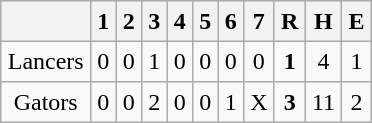<table align = right border="2" cellpadding="4" cellspacing="0" style="margin: 1em 1em 1em 1em; background: #F9F9F9; border: 1px #aaa solid; border-collapse: collapse;">
<tr align=center style="background: #F2F2F2;">
<th></th>
<th>1</th>
<th>2</th>
<th>3</th>
<th>4</th>
<th>5</th>
<th>6</th>
<th>7</th>
<th>R</th>
<th>H</th>
<th>E</th>
</tr>
<tr align=center>
<td>Lancers</td>
<td>0</td>
<td>0</td>
<td>1</td>
<td>0</td>
<td>0</td>
<td>0</td>
<td>0</td>
<td><strong>1</strong></td>
<td>4</td>
<td>1</td>
</tr>
<tr align=center>
<td>Gators</td>
<td>0</td>
<td>0</td>
<td>2</td>
<td>0</td>
<td>0</td>
<td>1</td>
<td>X</td>
<td><strong>3</strong></td>
<td>11</td>
<td>2</td>
</tr>
</table>
